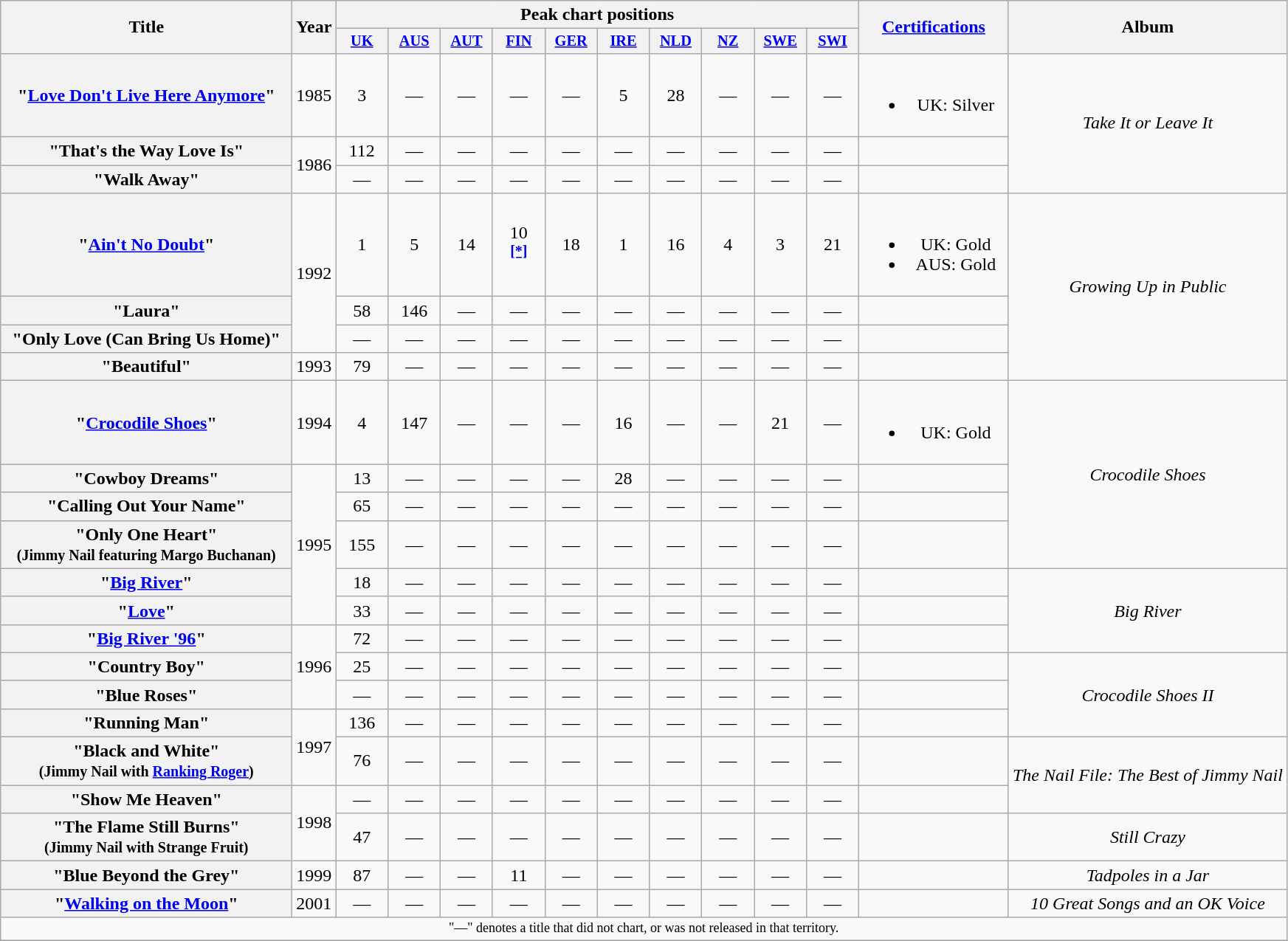<table class="wikitable plainrowheaders" style="text-align:center;" border="1">
<tr>
<th scope="col" rowspan="2" style="width:16em;">Title</th>
<th scope="col" rowspan="2">Year</th>
<th scope="col" colspan="10">Peak chart positions</th>
<th scope="col" rowspan="2" style="width:8em;"><a href='#'>Certifications</a></th>
<th scope="col" rowspan="2">Album</th>
</tr>
<tr>
<th scope="col" style="width:3em;font-size:85%;"><a href='#'>UK</a><br></th>
<th scope="col" style="width:3em;font-size:85%;"><a href='#'>AUS</a><br></th>
<th scope="col" style="width:3em;font-size:85%;"><a href='#'>AUT</a><br></th>
<th scope="col" style="width:3em;font-size:85%;"><a href='#'>FIN</a><br></th>
<th scope="col" style="width:3em;font-size:85%;"><a href='#'>GER</a><br></th>
<th scope="col" style="width:3em;font-size:85%;"><a href='#'>IRE</a><br></th>
<th scope="col" style="width:3em;font-size:85%;"><a href='#'>NLD</a><br></th>
<th scope="col" style="width:3em;font-size:85%;"><a href='#'>NZ</a><br></th>
<th scope="col" style="width:3em;font-size:85%;"><a href='#'>SWE</a><br></th>
<th scope="col" style="width:3em;font-size:85%;"><a href='#'>SWI</a><br></th>
</tr>
<tr>
<th scope="row">"<a href='#'>Love Don't Live Here Anymore</a>"</th>
<td>1985</td>
<td>3</td>
<td>—</td>
<td>—</td>
<td>—</td>
<td>—</td>
<td>5</td>
<td>28</td>
<td>—</td>
<td>—</td>
<td>—</td>
<td><br><ul><li>UK: Silver</li></ul></td>
<td rowspan="3"><em>Take It or Leave It</em></td>
</tr>
<tr>
<th scope="row">"That's the Way Love Is"</th>
<td rowspan="2">1986</td>
<td>112</td>
<td>—</td>
<td>—</td>
<td>—</td>
<td>—</td>
<td>—</td>
<td>—</td>
<td>—</td>
<td>—</td>
<td>—</td>
<td></td>
</tr>
<tr>
<th scope="row">"Walk Away"</th>
<td>—</td>
<td>—</td>
<td>—</td>
<td>—</td>
<td>—</td>
<td>—</td>
<td>—</td>
<td>—</td>
<td>—</td>
<td>—</td>
<td></td>
</tr>
<tr>
<th scope="row">"<a href='#'>Ain't No Doubt</a>"</th>
<td rowspan="3">1992</td>
<td>1</td>
<td>5</td>
<td>14</td>
<td>10<br><sup><a href='#'><strong>[*]</strong></a></sup></td>
<td>18</td>
<td>1</td>
<td>16</td>
<td>4</td>
<td>3</td>
<td>21</td>
<td><br><ul><li>UK: Gold</li><li>AUS: Gold</li></ul></td>
<td rowspan="4"><em>Growing Up in Public</em></td>
</tr>
<tr>
<th scope="row">"Laura"</th>
<td>58</td>
<td>146</td>
<td>—</td>
<td>—</td>
<td>—</td>
<td>—</td>
<td>—</td>
<td>—</td>
<td>—</td>
<td>—</td>
<td></td>
</tr>
<tr>
<th scope="row">"Only Love (Can Bring Us Home)"</th>
<td>—</td>
<td>—</td>
<td>—</td>
<td>—</td>
<td>—</td>
<td>—</td>
<td>—</td>
<td>—</td>
<td>—</td>
<td>—</td>
<td></td>
</tr>
<tr>
<th scope="row">"Beautiful"</th>
<td>1993</td>
<td>79</td>
<td>—</td>
<td>—</td>
<td>—</td>
<td>—</td>
<td>—</td>
<td>—</td>
<td>—</td>
<td>—</td>
<td>—</td>
<td></td>
</tr>
<tr>
<th scope="row">"<a href='#'>Crocodile Shoes</a>"</th>
<td>1994</td>
<td>4</td>
<td>147</td>
<td>—</td>
<td>—</td>
<td>—</td>
<td>16</td>
<td>—</td>
<td>—</td>
<td>21</td>
<td>—</td>
<td><br><ul><li>UK: Gold</li></ul></td>
<td rowspan="4"><em>Crocodile Shoes</em></td>
</tr>
<tr>
<th scope="row">"Cowboy Dreams"</th>
<td rowspan="5">1995</td>
<td>13</td>
<td>—</td>
<td>—</td>
<td>—</td>
<td>—</td>
<td>28</td>
<td>—</td>
<td>—</td>
<td>—</td>
<td>—</td>
<td></td>
</tr>
<tr>
<th scope="row">"Calling Out Your Name"</th>
<td>65</td>
<td>—</td>
<td>—</td>
<td>—</td>
<td>—</td>
<td>—</td>
<td>—</td>
<td>—</td>
<td>—</td>
<td>—</td>
<td></td>
</tr>
<tr>
<th scope="row">"Only One Heart"<br><small>(Jimmy Nail featuring Margo Buchanan)</small></th>
<td>155</td>
<td>—</td>
<td>—</td>
<td>—</td>
<td>—</td>
<td>—</td>
<td>—</td>
<td>—</td>
<td>—</td>
<td>—</td>
<td></td>
</tr>
<tr>
<th scope="row">"<a href='#'>Big River</a>"</th>
<td>18</td>
<td>—</td>
<td>—</td>
<td>—</td>
<td>—</td>
<td>—</td>
<td>—</td>
<td>—</td>
<td>—</td>
<td>—</td>
<td></td>
<td rowspan="3"><em>Big River</em></td>
</tr>
<tr>
<th scope="row">"<a href='#'>Love</a>"</th>
<td>33</td>
<td>—</td>
<td>—</td>
<td>—</td>
<td>—</td>
<td>—</td>
<td>—</td>
<td>—</td>
<td>—</td>
<td>—</td>
<td></td>
</tr>
<tr>
<th scope="row">"<a href='#'>Big River '96</a>"</th>
<td rowspan="3">1996</td>
<td>72</td>
<td>—</td>
<td>—</td>
<td>—</td>
<td>—</td>
<td>—</td>
<td>—</td>
<td>—</td>
<td>—</td>
<td>—</td>
<td></td>
</tr>
<tr>
<th scope="row">"Country Boy"</th>
<td>25</td>
<td>—</td>
<td>—</td>
<td>—</td>
<td>—</td>
<td>—</td>
<td>—</td>
<td>—</td>
<td>—</td>
<td>—</td>
<td></td>
<td rowspan="3"><em>Crocodile Shoes II</em></td>
</tr>
<tr>
<th scope="row">"Blue Roses"</th>
<td>—</td>
<td>—</td>
<td>—</td>
<td>—</td>
<td>—</td>
<td>—</td>
<td>—</td>
<td>—</td>
<td>—</td>
<td>—</td>
<td></td>
</tr>
<tr>
<th scope="row">"Running Man"</th>
<td rowspan="2">1997</td>
<td>136</td>
<td>—</td>
<td>—</td>
<td>—</td>
<td>—</td>
<td>—</td>
<td>—</td>
<td>—</td>
<td>—</td>
<td>—</td>
<td></td>
</tr>
<tr>
<th scope="row">"Black and White" <br><small>(Jimmy Nail with <a href='#'>Ranking Roger</a>)</small></th>
<td>76</td>
<td>—</td>
<td>—</td>
<td>—</td>
<td>—</td>
<td>—</td>
<td>—</td>
<td>—</td>
<td>—</td>
<td>—</td>
<td></td>
<td rowspan="2"><em>The Nail File: The Best of Jimmy Nail</em></td>
</tr>
<tr>
<th scope="row">"Show Me Heaven"</th>
<td rowspan="2">1998</td>
<td>—</td>
<td>—</td>
<td>—</td>
<td>—</td>
<td>—</td>
<td>—</td>
<td>—</td>
<td>—</td>
<td>—</td>
<td>—</td>
<td></td>
</tr>
<tr>
<th scope="row">"The Flame Still Burns" <br><small>(Jimmy Nail with Strange Fruit)</small></th>
<td>47</td>
<td>—</td>
<td>—</td>
<td>—</td>
<td>—</td>
<td>—</td>
<td>—</td>
<td>—</td>
<td>—</td>
<td>—</td>
<td></td>
<td><em>Still Crazy</em></td>
</tr>
<tr>
<th scope="row">"Blue Beyond the Grey"</th>
<td>1999</td>
<td>87</td>
<td>—</td>
<td>—</td>
<td>11</td>
<td>—</td>
<td>—</td>
<td>—</td>
<td>—</td>
<td>—</td>
<td>—</td>
<td></td>
<td><em>Tadpoles in a Jar</em></td>
</tr>
<tr>
<th scope="row">"<a href='#'>Walking on the Moon</a>"</th>
<td>2001</td>
<td>—</td>
<td>—</td>
<td>—</td>
<td>—</td>
<td>—</td>
<td>—</td>
<td>—</td>
<td>—</td>
<td>—</td>
<td>—</td>
<td></td>
<td><em>10 Great Songs and an OK Voice</em></td>
</tr>
<tr>
<td colspan="15" style="font-size:75%">"—" denotes a title that did not chart, or was not released in that territory.</td>
</tr>
<tr>
</tr>
</table>
